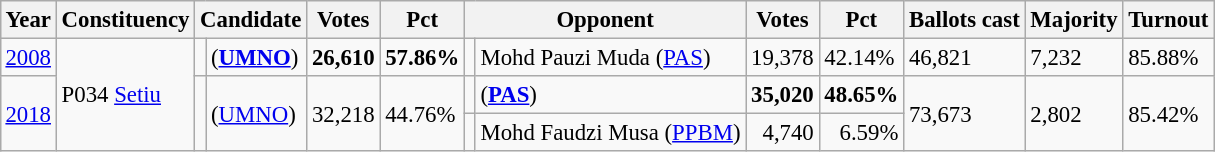<table class="wikitable" style="margin:0.5em ; font-size:95%">
<tr>
<th>Year</th>
<th>Constituency</th>
<th colspan=2>Candidate</th>
<th>Votes</th>
<th>Pct</th>
<th colspan=2>Opponent</th>
<th>Votes</th>
<th>Pct</th>
<th>Ballots cast</th>
<th>Majority</th>
<th>Turnout</th>
</tr>
<tr>
<td><a href='#'>2008</a></td>
<td rowspan=3>P034 <a href='#'>Setiu</a></td>
<td></td>
<td> (<a href='#'><strong>UMNO</strong></a>)</td>
<td align="right"><strong>26,610</strong></td>
<td><strong>57.86%</strong></td>
<td></td>
<td>Mohd Pauzi Muda (<a href='#'>PAS</a>)</td>
<td align="right">19,378</td>
<td>42.14%</td>
<td>46,821</td>
<td>7,232</td>
<td>85.88%</td>
</tr>
<tr>
<td rowspan=2><a href='#'>2018</a></td>
<td rowspan=2 ></td>
<td rowspan=2> (<a href='#'>UMNO</a>)</td>
<td rowspan=2 align="right">32,218</td>
<td rowspan=2>44.76%</td>
<td></td>
<td> (<a href='#'><strong>PAS</strong></a>)</td>
<td align="right"><strong>35,020</strong></td>
<td><strong>48.65%</strong></td>
<td rowspan=2>73,673</td>
<td rowspan=2>2,802</td>
<td rowspan=2>85.42%</td>
</tr>
<tr>
<td></td>
<td>Mohd Faudzi Musa (<a href='#'>PPBM</a>)</td>
<td align="right">4,740</td>
<td align="right">6.59%</td>
</tr>
</table>
